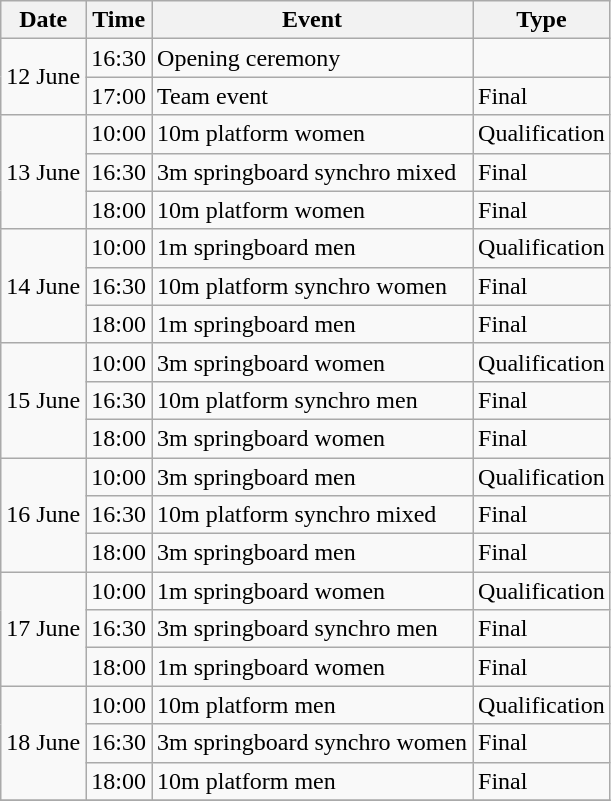<table class="wikitable">
<tr>
<th>Date</th>
<th>Time</th>
<th>Event</th>
<th>Type</th>
</tr>
<tr>
<td rowspan=2>12 June</td>
<td>16:30</td>
<td>Opening ceremony</td>
<td></td>
</tr>
<tr>
<td>17:00</td>
<td>Team event</td>
<td>Final</td>
</tr>
<tr>
<td rowspan=3>13 June</td>
<td>10:00</td>
<td>10m platform women</td>
<td>Qualification</td>
</tr>
<tr>
<td>16:30</td>
<td>3m springboard synchro mixed</td>
<td>Final</td>
</tr>
<tr>
<td>18:00</td>
<td>10m platform women</td>
<td>Final</td>
</tr>
<tr>
<td rowspan=3>14 June</td>
<td>10:00</td>
<td>1m springboard men</td>
<td>Qualification</td>
</tr>
<tr>
<td>16:30</td>
<td>10m platform synchro women</td>
<td>Final</td>
</tr>
<tr>
<td>18:00</td>
<td>1m springboard men</td>
<td>Final</td>
</tr>
<tr>
<td rowspan=3>15 June</td>
<td>10:00</td>
<td>3m springboard women</td>
<td>Qualification</td>
</tr>
<tr>
<td>16:30</td>
<td>10m platform synchro men</td>
<td>Final</td>
</tr>
<tr>
<td>18:00</td>
<td>3m springboard women</td>
<td>Final</td>
</tr>
<tr>
<td rowspan=3>16 June</td>
<td>10:00</td>
<td>3m springboard men</td>
<td>Qualification</td>
</tr>
<tr>
<td>16:30</td>
<td>10m platform synchro mixed</td>
<td>Final</td>
</tr>
<tr>
<td>18:00</td>
<td>3m springboard men</td>
<td>Final</td>
</tr>
<tr>
<td rowspan=3>17 June</td>
<td>10:00</td>
<td>1m springboard women</td>
<td>Qualification</td>
</tr>
<tr>
<td>16:30</td>
<td>3m springboard synchro men</td>
<td>Final</td>
</tr>
<tr>
<td>18:00</td>
<td>1m springboard women</td>
<td>Final</td>
</tr>
<tr>
<td rowspan=3>18 June</td>
<td>10:00</td>
<td>10m platform men</td>
<td>Qualification</td>
</tr>
<tr>
<td>16:30</td>
<td>3m springboard synchro women</td>
<td>Final</td>
</tr>
<tr>
<td>18:00</td>
<td>10m platform men</td>
<td>Final</td>
</tr>
<tr>
</tr>
</table>
